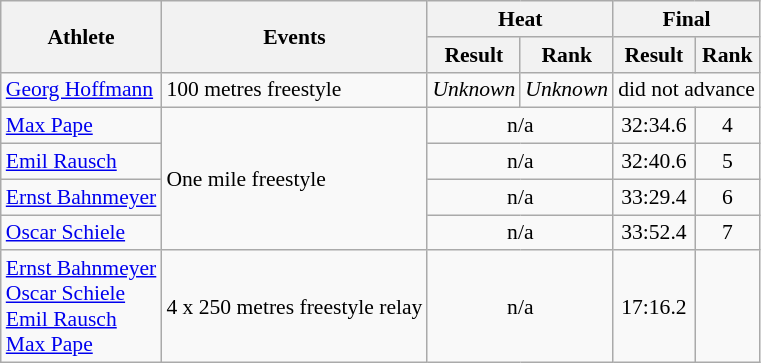<table class=wikitable style="font-size:90%">
<tr>
<th rowspan="2">Athlete</th>
<th rowspan="2">Events</th>
<th colspan="2">Heat</th>
<th colspan="2">Final</th>
</tr>
<tr>
<th>Result</th>
<th>Rank</th>
<th>Result</th>
<th>Rank</th>
</tr>
<tr>
<td><a href='#'>Georg Hoffmann</a></td>
<td>100 metres freestyle</td>
<td align="center"><em>Unknown</em></td>
<td align="center"><em>Unknown</em></td>
<td align="center" colspan=2>did not advance</td>
</tr>
<tr>
<td><a href='#'>Max Pape</a></td>
<td rowspan=4>One mile freestyle</td>
<td align="center" colspan=2>n/a</td>
<td align="center">32:34.6</td>
<td align="center">4</td>
</tr>
<tr>
<td><a href='#'>Emil Rausch</a></td>
<td align="center" colspan=2>n/a</td>
<td align="center">32:40.6</td>
<td align="center">5</td>
</tr>
<tr>
<td><a href='#'>Ernst Bahnmeyer</a></td>
<td align="center" colspan=2>n/a</td>
<td align="center">33:29.4</td>
<td align="center">6</td>
</tr>
<tr>
<td><a href='#'>Oscar Schiele</a></td>
<td align="center" colspan=2>n/a</td>
<td align="center">33:52.4</td>
<td align="center">7</td>
</tr>
<tr>
<td><a href='#'>Ernst Bahnmeyer</a><br><a href='#'>Oscar Schiele</a><br><a href='#'>Emil Rausch</a><br><a href='#'>Max Pape</a></td>
<td>4 x 250 metres freestyle relay</td>
<td align="center" colspan=2>n/a</td>
<td align="center">17:16.2</td>
<td align="center"></td>
</tr>
</table>
